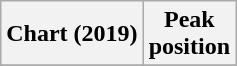<table class="wikitable plainrowheaders sortable">
<tr>
<th>Chart (2019)</th>
<th>Peak<br>position</th>
</tr>
<tr>
</tr>
</table>
